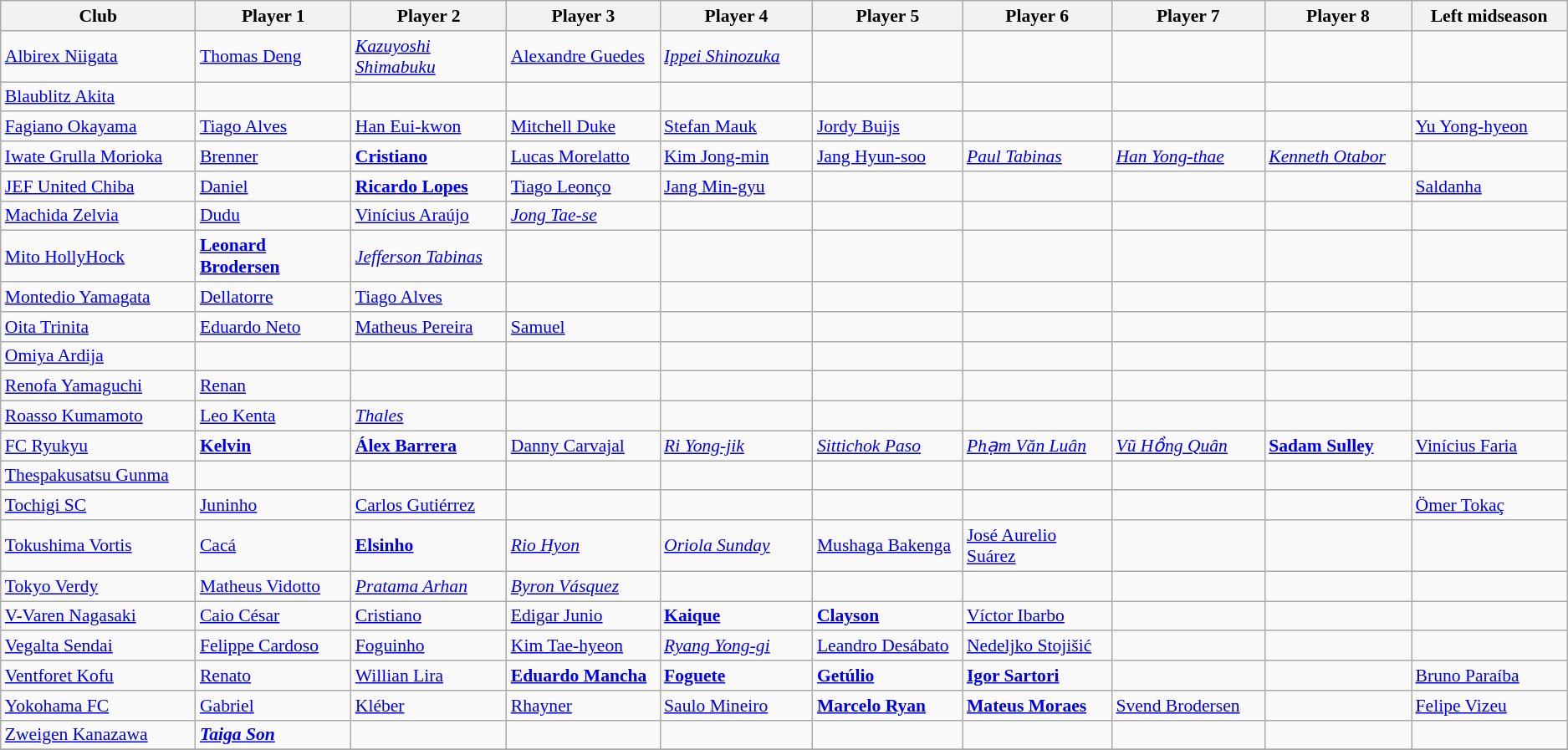<table class="wikitable sortable" style="font-size:90%;">
<tr>
<th width="200">Club</th>
<th width="160">Player 1</th>
<th width="160">Player 2</th>
<th width="160">Player 3</th>
<th width="160">Player 4</th>
<th width="160">Player 5</th>
<th width="160">Player 6</th>
<th width="160">Player 7</th>
<th width="160">Player 8</th>
<th width="160">Left midseason</th>
</tr>
<tr>
<td><a href='#'>Albirex Niigata</a></td>
<td> <a href='#'>Thomas Deng</a></td>
<td> <em><a href='#'>Kazuyoshi Shimabuku</a></em></td>
<td> <a href='#'>Alexandre Guedes</a></td>
<td> <em><a href='#'>Ippei Shinozuka</a></em></td>
<td></td>
<td></td>
<td></td>
<td></td>
<td></td>
</tr>
<tr>
<td><a href='#'>Blaublitz Akita</a></td>
<td></td>
<td></td>
<td></td>
<td></td>
<td></td>
<td></td>
<td></td>
<td></td>
<td></td>
</tr>
<tr>
<td><a href='#'>Fagiano Okayama</a></td>
<td> <a href='#'>Tiago Alves</a></td>
<td> <a href='#'>Han Eui-kwon</a></td>
<td> <a href='#'>Mitchell Duke</a></td>
<td> <a href='#'>Stefan Mauk</a></td>
<td> <a href='#'>Jordy Buijs</a></td>
<td></td>
<td></td>
<td></td>
<td> <a href='#'>Yu Yong-hyeon</a></td>
</tr>
<tr>
<td><a href='#'>Iwate Grulla Morioka</a></td>
<td> <a href='#'>Brenner</a></td>
<td> <strong><a href='#'>Cristiano</a></strong></td>
<td> <a href='#'>Lucas Morelatto</a></td>
<td> <a href='#'>Kim Jong-min</a></td>
<td> <a href='#'>Jang Hyun-soo</a></td>
<td> <em><a href='#'>Paul Tabinas</a></em></td>
<td> <em><a href='#'>Han Yong-thae</a></em></td>
<td> <em><a href='#'>Kenneth Otabor</a></em></td>
<td></td>
</tr>
<tr>
<td><a href='#'>JEF United Chiba</a></td>
<td> <a href='#'>Daniel</a></td>
<td> <strong><a href='#'>Ricardo Lopes</a></strong></td>
<td> <a href='#'>Tiago Leonço</a></td>
<td> <a href='#'>Jang Min-gyu</a></td>
<td></td>
<td></td>
<td></td>
<td></td>
<td> <a href='#'>Saldanha</a></td>
</tr>
<tr>
<td><a href='#'>Machida Zelvia</a></td>
<td> <a href='#'>Dudu</a></td>
<td> <a href='#'>Vinícius Araújo</a></td>
<td> <em><a href='#'>Jong Tae-se</a></em></td>
<td></td>
<td></td>
<td></td>
<td></td>
<td></td>
<td></td>
</tr>
<tr>
<td><a href='#'>Mito HollyHock</a></td>
<td> <strong><a href='#'>Leonard Brodersen</a></strong></td>
<td> <em><a href='#'>Jefferson Tabinas</a></em></td>
<td></td>
<td></td>
<td></td>
<td></td>
<td></td>
<td></td>
<td></td>
</tr>
<tr>
<td><a href='#'>Montedio Yamagata</a></td>
<td> <a href='#'>Dellatorre</a></td>
<td> <a href='#'>Tiago Alves</a></td>
<td></td>
<td></td>
<td></td>
<td></td>
<td></td>
<td></td>
<td></td>
</tr>
<tr>
<td><a href='#'>Oita Trinita</a></td>
<td> <a href='#'>Eduardo Neto</a></td>
<td> <a href='#'>Matheus Pereira</a></td>
<td> <a href='#'>Samuel</a></td>
<td></td>
<td></td>
<td></td>
<td></td>
<td></td>
<td></td>
</tr>
<tr>
<td><a href='#'>Omiya Ardija</a></td>
<td></td>
<td></td>
<td></td>
<td></td>
<td></td>
<td></td>
<td></td>
<td></td>
<td></td>
</tr>
<tr>
<td><a href='#'>Renofa Yamaguchi</a></td>
<td> <a href='#'>Renan</a></td>
<td></td>
<td></td>
<td></td>
<td></td>
<td></td>
<td></td>
<td></td>
<td></td>
</tr>
<tr>
<td><a href='#'>Roasso Kumamoto</a></td>
<td> <a href='#'>Leo Kenta</a></td>
<td> <em><a href='#'>Thales</a></em></td>
<td></td>
<td></td>
<td></td>
<td></td>
<td></td>
<td></td>
<td></td>
</tr>
<tr>
<td><a href='#'>FC Ryukyu</a></td>
<td> <strong><a href='#'>Kelvin</a></strong></td>
<td> <strong><a href='#'>Álex Barrera</a></strong></td>
<td> <a href='#'>Danny Carvajal</a></td>
<td> <em><a href='#'>Ri Yong-jik</a></em></td>
<td> <em><a href='#'>Sittichok Paso</a></em></td>
<td> <em><a href='#'>Phạm Văn Luân</a></em></td>
<td> <em><a href='#'>Vũ Hồng Quân</a></em></td>
<td> <strong><a href='#'>Sadam Sulley</a></strong></td>
<td> <a href='#'>Vinícius Faria</a></td>
</tr>
<tr>
<td><a href='#'>Thespakusatsu Gunma</a></td>
<td></td>
<td></td>
<td></td>
<td></td>
<td></td>
<td></td>
<td></td>
<td></td>
<td></td>
</tr>
<tr>
<td><a href='#'>Tochigi SC</a></td>
<td> <a href='#'>Juninho</a></td>
<td> <a href='#'>Carlos Gutiérrez</a></td>
<td></td>
<td></td>
<td></td>
<td></td>
<td></td>
<td></td>
<td> <a href='#'>Ömer Tokaç</a></td>
</tr>
<tr>
<td><a href='#'>Tokushima Vortis</a></td>
<td> <a href='#'>Cacá</a></td>
<td> <strong><a href='#'>Elsinho</a></strong></td>
<td> <em><a href='#'>Rio Hyon</a></em></td>
<td> <em><a href='#'>Oriola Sunday</a></em></td>
<td> <a href='#'>Mushaga Bakenga</a></td>
<td> <a href='#'>José Aurelio Suárez</a></td>
<td></td>
<td></td>
<td></td>
</tr>
<tr>
<td><a href='#'>Tokyo Verdy</a></td>
<td> <a href='#'>Matheus Vidotto</a></td>
<td> <em><a href='#'>Pratama Arhan</a></em></td>
<td> <em><a href='#'>Byron Vásquez</a></em></td>
<td></td>
<td></td>
<td></td>
<td></td>
<td></td>
<td></td>
</tr>
<tr>
<td><a href='#'>V-Varen Nagasaki</a></td>
<td> <a href='#'>Caio César</a></td>
<td> <a href='#'>Cristiano</a></td>
<td> <a href='#'>Edigar Junio</a></td>
<td> <strong><a href='#'>Kaique</a></strong></td>
<td> <strong><a href='#'>Clayson</a></strong></td>
<td> <a href='#'>Víctor Ibarbo</a></td>
<td></td>
<td></td>
<td></td>
</tr>
<tr>
<td><a href='#'>Vegalta Sendai</a></td>
<td> <a href='#'>Felippe Cardoso</a></td>
<td> <a href='#'>Foguinho</a></td>
<td> <a href='#'>Kim Tae-hyeon</a></td>
<td> <em><a href='#'>Ryang Yong-gi</a></em></td>
<td> <a href='#'>Leandro Desábato</a></td>
<td> <a href='#'>Nedeljko Stojišić</a></td>
<td></td>
<td></td>
<td></td>
</tr>
<tr>
<td><a href='#'>Ventforet Kofu</a></td>
<td> <a href='#'>Renato</a></td>
<td> <a href='#'>Willian Lira</a></td>
<td> <strong><a href='#'>Eduardo Mancha</a></strong></td>
<td> <strong><a href='#'>Foguete</a></strong></td>
<td> <strong><a href='#'>Getúlio</a></strong></td>
<td> <strong><a href='#'>Igor Sartori</a></strong></td>
<td></td>
<td></td>
<td> <a href='#'>Bruno Paraíba</a></td>
</tr>
<tr>
<td><a href='#'>Yokohama FC</a></td>
<td> <a href='#'>Gabriel</a></td>
<td> <a href='#'>Kléber</a></td>
<td> <a href='#'>Rhayner</a></td>
<td> <a href='#'>Saulo Mineiro</a></td>
<td> <strong><a href='#'>Marcelo Ryan</a></strong></td>
<td> <strong><a href='#'>Mateus Moraes</a></strong></td>
<td> <a href='#'>Svend Brodersen</a></td>
<td></td>
<td> <a href='#'>Felipe Vizeu</a></td>
</tr>
<tr>
<td><a href='#'>Zweigen Kanazawa</a></td>
<td> <strong><em><a href='#'>Taiga Son</a></em></strong></td>
<td></td>
<td></td>
<td></td>
<td></td>
<td></td>
<td></td>
<td></td>
<td></td>
</tr>
<tr>
</tr>
</table>
